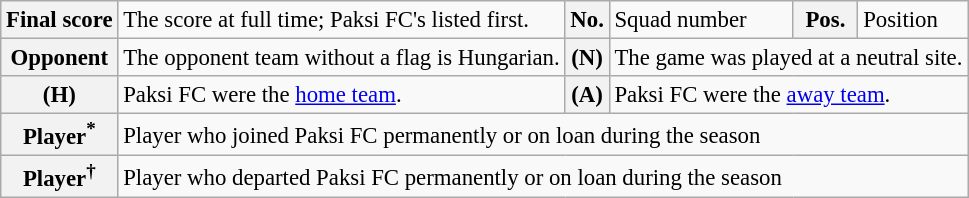<table class="wikitable" style="font-size:95%;">
<tr>
<th>Final score</th>
<td>The score at full time; Paksi FC's listed first.</td>
<th>No.</th>
<td>Squad number</td>
<th>Pos.</th>
<td>Position</td>
</tr>
<tr>
<th>Opponent</th>
<td>The opponent team without a flag is Hungarian.</td>
<th>(N)</th>
<td colspan="3">The game was played at a neutral site.</td>
</tr>
<tr>
<th>(H)</th>
<td>Paksi FC were the <a href='#'>home team</a>.</td>
<th>(A)</th>
<td colspan="3">Paksi FC were the <a href='#'>away team</a>.</td>
</tr>
<tr>
<th>Player<sup>*</sup></th>
<td colspan="5">Player who joined Paksi FC permanently or on loan during the season</td>
</tr>
<tr>
<th>Player<sup>†</sup></th>
<td colspan="5">Player who departed Paksi FC permanently or on loan during the season</td>
</tr>
</table>
